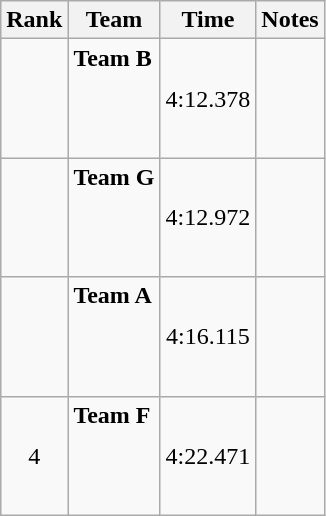<table class="wikitable sortable" style="text-align:center">
<tr>
<th>Rank</th>
<th>Team</th>
<th>Time</th>
<th>Notes</th>
</tr>
<tr>
<td></td>
<td align=left><strong>Team B</strong><br><small><br><br><br></small></td>
<td>4:12.378</td>
<td></td>
</tr>
<tr>
<td></td>
<td align=left><strong>Team G</strong><br><small><br><br><br></small></td>
<td>4:12.972</td>
<td></td>
</tr>
<tr>
<td></td>
<td align=left><strong>Team A</strong><br><small><br><br><br></small></td>
<td>4:16.115</td>
<td></td>
</tr>
<tr>
<td>4</td>
<td align=left><strong>Team F</strong><br><small><br><br><br></small></td>
<td>4:22.471</td>
<td></td>
</tr>
</table>
